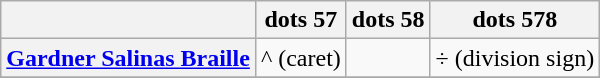<table class="wikitable">
<tr>
<th></th>
<th>dots 57</th>
<th>dots 58</th>
<th>dots 578</th>
</tr>
<tr>
<th align=left><a href='#'>Gardner Salinas Braille</a></th>
<td>^ (caret)</td>
<td></td>
<td>÷ (division sign)</td>
</tr>
<tr>
</tr>
<tr>
</tr>
</table>
